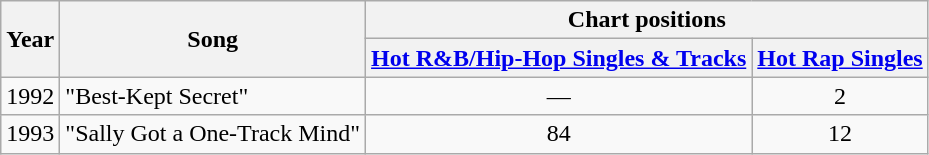<table class="wikitable">
<tr>
<th rowspan="2">Year</th>
<th rowspan="2">Song</th>
<th colspan="2">Chart positions</th>
</tr>
<tr>
<th><a href='#'>Hot R&B/Hip-Hop Singles & Tracks</a></th>
<th><a href='#'>Hot Rap Singles</a></th>
</tr>
<tr>
<td>1992</td>
<td>"Best-Kept Secret"</td>
<td align="center">—</td>
<td align="center">2</td>
</tr>
<tr>
<td>1993</td>
<td>"Sally Got a One-Track Mind"</td>
<td align="center">84</td>
<td align="center">12</td>
</tr>
</table>
